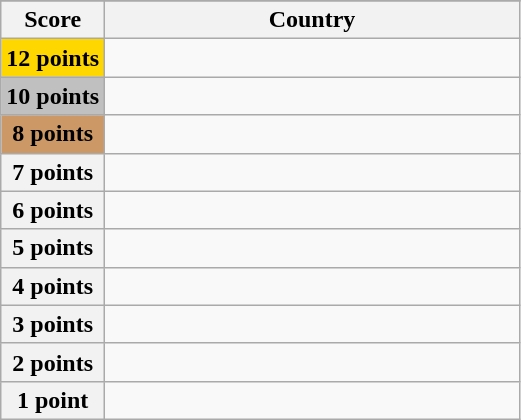<table class="wikitable">
<tr>
</tr>
<tr>
<th scope="col" width="20%">Score</th>
<th scope="col">Country</th>
</tr>
<tr>
<th scope="row" style="background:gold">12 points</th>
<td></td>
</tr>
<tr>
<th scope="row" style="background:silver">10 points</th>
<td></td>
</tr>
<tr>
<th scope="row" style="background:#CC9966">8 points</th>
<td></td>
</tr>
<tr>
<th scope="row">7 points</th>
<td></td>
</tr>
<tr>
<th scope="row">6 points</th>
<td></td>
</tr>
<tr>
<th scope="row">5 points</th>
<td></td>
</tr>
<tr>
<th scope="row">4 points</th>
<td></td>
</tr>
<tr>
<th scope="row">3 points</th>
<td></td>
</tr>
<tr>
<th scope="row">2 points</th>
<td></td>
</tr>
<tr>
<th scope="row">1 point</th>
<td></td>
</tr>
</table>
